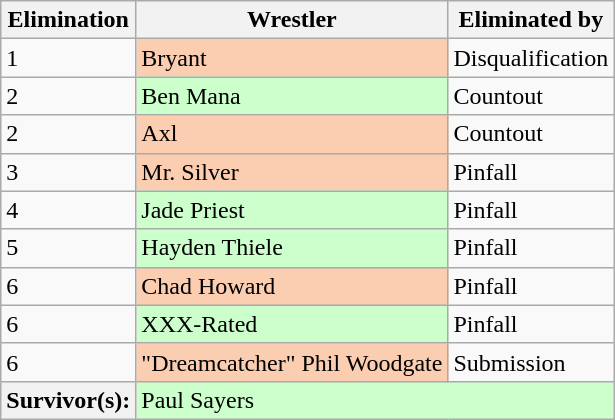<table class="wikitable">
<tr>
<th>Elimination</th>
<th>Wrestler</th>
<th>Eliminated by</th>
</tr>
<tr>
<td>1</td>
<td bgcolor="#fbceb1">Bryant</td>
<td>Disqualification</td>
</tr>
<tr>
<td>2</td>
<td bgcolor="#ccffcc">Ben Mana</td>
<td>Countout</td>
</tr>
<tr>
<td>2</td>
<td bgcolor="#fbceb1">Axl</td>
<td>Countout</td>
</tr>
<tr>
<td>3</td>
<td bgcolor="#fbceb1">Mr. Silver</td>
<td>Pinfall</td>
</tr>
<tr>
<td>4</td>
<td bgcolor="#ccffcc">Jade Priest</td>
<td>Pinfall</td>
</tr>
<tr>
<td>5</td>
<td bgcolor="#ccffcc">Hayden Thiele</td>
<td>Pinfall</td>
</tr>
<tr>
<td>6</td>
<td bgcolor="#fbceb1">Chad Howard</td>
<td>Pinfall</td>
</tr>
<tr>
<td>6</td>
<td bgcolor="#ccffcc">XXX-Rated</td>
<td>Pinfall</td>
</tr>
<tr>
<td>6</td>
<td bgcolor="#fbceb1">"Dreamcatcher" Phil Woodgate</td>
<td>Submission</td>
</tr>
<tr>
<th>Survivor(s):</th>
<td colspan="5" style="background:#CCFFCC">Paul Sayers</td>
</tr>
</table>
